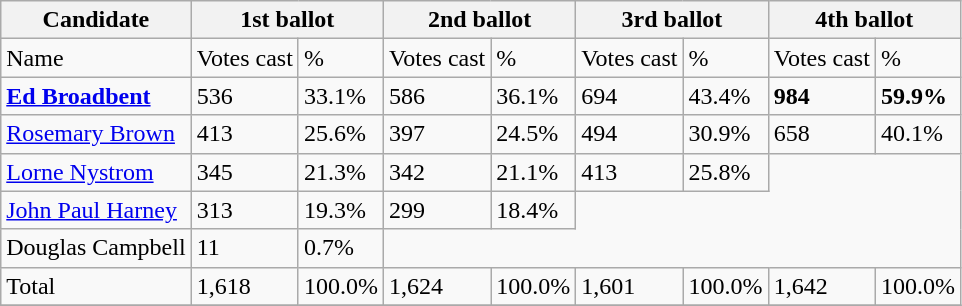<table class="wikitable">
<tr>
<th colspan = "1">Candidate</th>
<th colspan = "2">1st ballot</th>
<th colspan = "2">2nd ballot</th>
<th colspan = "2">3rd ballot</th>
<th colspan = "2">4th ballot</th>
</tr>
<tr>
<td>Name</td>
<td>Votes cast</td>
<td>%</td>
<td>Votes cast</td>
<td>%</td>
<td>Votes cast</td>
<td>%</td>
<td>Votes cast</td>
<td>%</td>
</tr>
<tr>
<td><strong><a href='#'>Ed Broadbent</a></strong></td>
<td>536</td>
<td>33.1%</td>
<td>586</td>
<td>36.1%</td>
<td>694</td>
<td>43.4%</td>
<td><strong>984</strong></td>
<td><strong>59.9%</strong></td>
</tr>
<tr>
<td><a href='#'>Rosemary Brown</a></td>
<td>413</td>
<td>25.6%</td>
<td>397</td>
<td>24.5%</td>
<td>494</td>
<td>30.9%</td>
<td>658</td>
<td>40.1%</td>
</tr>
<tr>
<td><a href='#'>Lorne Nystrom</a></td>
<td>345</td>
<td>21.3%</td>
<td>342</td>
<td>21.1%</td>
<td>413</td>
<td>25.8%</td>
</tr>
<tr>
<td><a href='#'>John Paul Harney</a></td>
<td>313</td>
<td>19.3%</td>
<td>299</td>
<td>18.4%</td>
</tr>
<tr>
<td>Douglas Campbell</td>
<td>11</td>
<td>0.7%</td>
</tr>
<tr>
<td>Total</td>
<td>1,618</td>
<td>100.0%</td>
<td>1,624</td>
<td>100.0%</td>
<td>1,601</td>
<td>100.0%</td>
<td>1,642</td>
<td>100.0%</td>
</tr>
<tr>
</tr>
</table>
